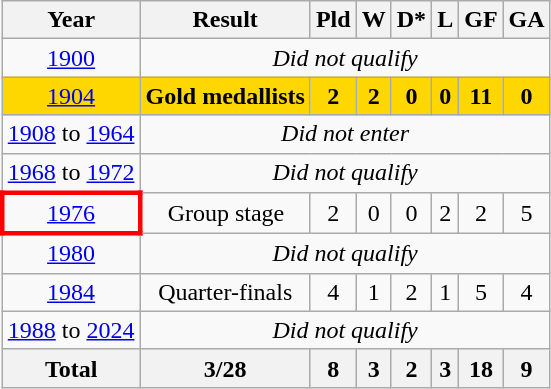<table class="wikitable" style="text-align: center;">
<tr>
<th>Year</th>
<th>Result</th>
<th>Pld</th>
<th>W</th>
<th>D*</th>
<th>L</th>
<th>GF</th>
<th>GA</th>
</tr>
<tr>
<td> <a href='#'>1900</a></td>
<td colspan="8"><em>Did not qualify</em></td>
</tr>
<tr bgcolor=gold>
<td> <a href='#'>1904</a></td>
<td><strong>Gold medallists</strong></td>
<td><strong>2</strong></td>
<td><strong>2</strong></td>
<td><strong>0</strong></td>
<td><strong>0</strong></td>
<td><strong>11</strong></td>
<td><strong>0</strong></td>
</tr>
<tr>
<td> <a href='#'>1908</a> to  <a href='#'>1964</a></td>
<td colspan="8"><em>Did not enter</em></td>
</tr>
<tr>
<td> <a href='#'>1968</a> to  <a href='#'>1972</a></td>
<td colspan="8"><em>Did not qualify</em></td>
</tr>
<tr>
<td style="border: 3px solid red"> <a href='#'>1976</a></td>
<td>Group stage</td>
<td>2</td>
<td>0</td>
<td>0</td>
<td>2</td>
<td>2</td>
<td>5</td>
</tr>
<tr>
<td> <a href='#'>1980</a></td>
<td colspan="8"><em>Did not qualify</em></td>
</tr>
<tr>
<td> <a href='#'>1984</a></td>
<td>Quarter-finals</td>
<td>4</td>
<td>1</td>
<td>2</td>
<td>1</td>
<td>5</td>
<td>4</td>
</tr>
<tr>
<td> <a href='#'>1988</a> to  <a href='#'>2024</a></td>
<td colspan="8"><em>Did not qualify</em></td>
</tr>
<tr>
<th>Total</th>
<th>3/28</th>
<th>8</th>
<th>3</th>
<th>2</th>
<th>3</th>
<th>18</th>
<th>9</th>
</tr>
</table>
